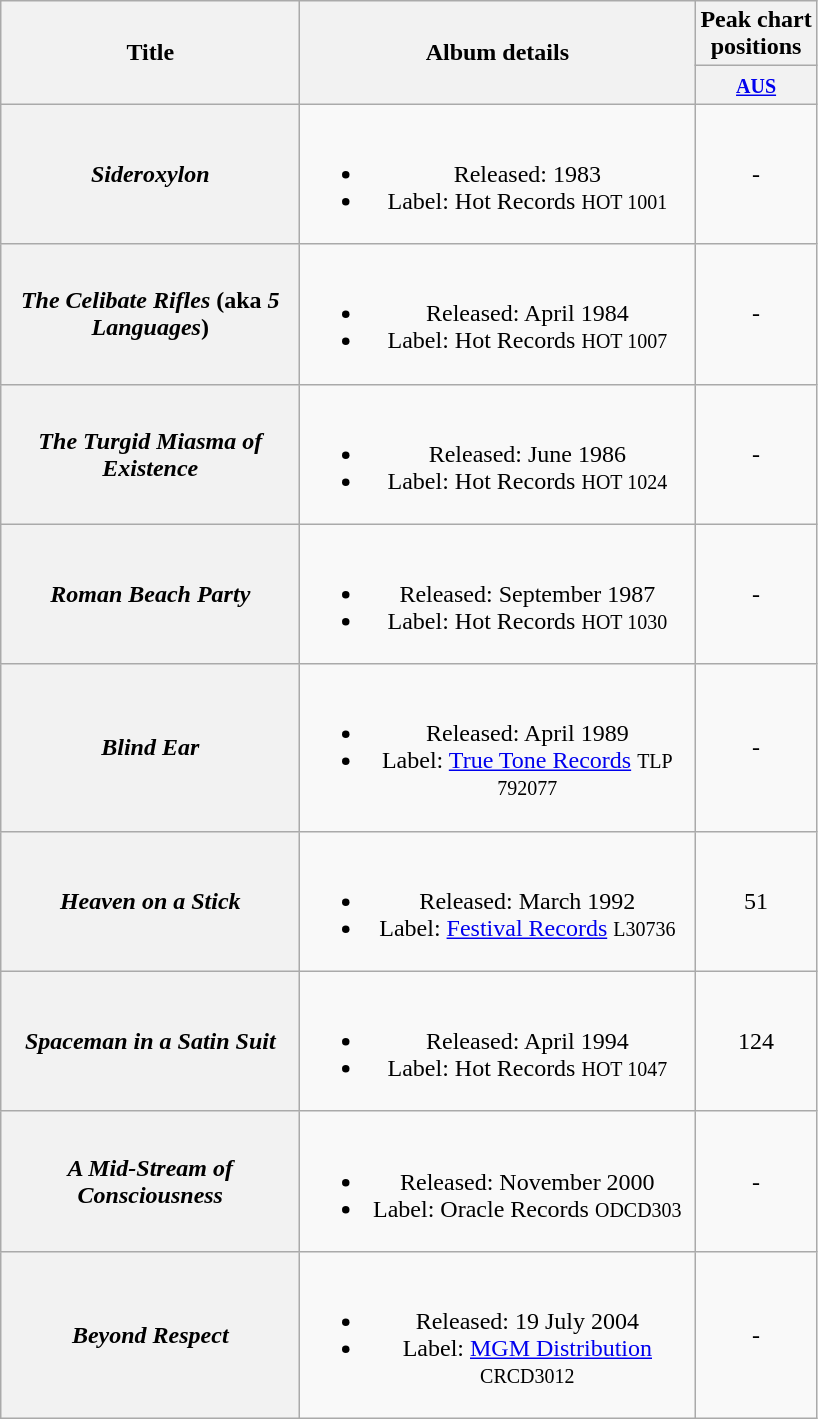<table class="wikitable plainrowheaders" style="text-align:center;" border="1">
<tr>
<th scope="col" rowspan="2" style="width:12em;">Title</th>
<th scope="col" rowspan="2" style="width:16em;">Album details</th>
<th scope="col" colspan="1">Peak chart<br>positions</th>
</tr>
<tr>
<th scope="col" style="text-align:center;"><small><a href='#'>AUS</a><br></small></th>
</tr>
<tr>
<th scope="row"><em>Sideroxylon</em></th>
<td><br><ul><li>Released: 1983</li><li>Label: Hot Records <small>HOT 1001</small></li></ul></td>
<td align="center">-</td>
</tr>
<tr>
<th scope="row"><em>The Celibate Rifles</em> (aka <em>5 Languages</em>)</th>
<td><br><ul><li>Released: April 1984</li><li>Label: Hot Records <small>HOT 1007</small></li></ul></td>
<td align="center">-</td>
</tr>
<tr>
<th scope="row"><em>The Turgid Miasma of Existence</em></th>
<td><br><ul><li>Released: June 1986</li><li>Label: Hot Records <small>HOT 1024</small></li></ul></td>
<td align="center">-</td>
</tr>
<tr>
<th scope="row"><em>Roman Beach Party</em></th>
<td><br><ul><li>Released: September 1987</li><li>Label: Hot Records <small>HOT 1030</small></li></ul></td>
<td align="center">-</td>
</tr>
<tr>
<th scope="row"><em>Blind Ear</em></th>
<td><br><ul><li>Released: April 1989</li><li>Label: <a href='#'>True Tone Records</a> <small>TLP 792077</small></li></ul></td>
<td align="center">-</td>
</tr>
<tr>
<th scope="row"><em>Heaven on a Stick</em></th>
<td><br><ul><li>Released: March 1992</li><li>Label: <a href='#'>Festival Records</a> <small>L30736</small></li></ul></td>
<td align="center">51</td>
</tr>
<tr>
<th scope="row"><em>Spaceman in a Satin Suit</em></th>
<td><br><ul><li>Released: April 1994</li><li>Label: Hot Records <small>HOT 1047</small></li></ul></td>
<td align="center">124</td>
</tr>
<tr>
<th scope="row"><em>A Mid-Stream of Consciousness</em></th>
<td><br><ul><li>Released: November 2000</li><li>Label: Oracle Records <small>ODCD303</small></li></ul></td>
<td align="center">-</td>
</tr>
<tr>
<th scope="row"><em>Beyond Respect</em></th>
<td><br><ul><li>Released: 19 July 2004</li><li>Label: <a href='#'>MGM Distribution</a> <small>CRCD3012</small></li></ul></td>
<td align="center">-</td>
</tr>
</table>
